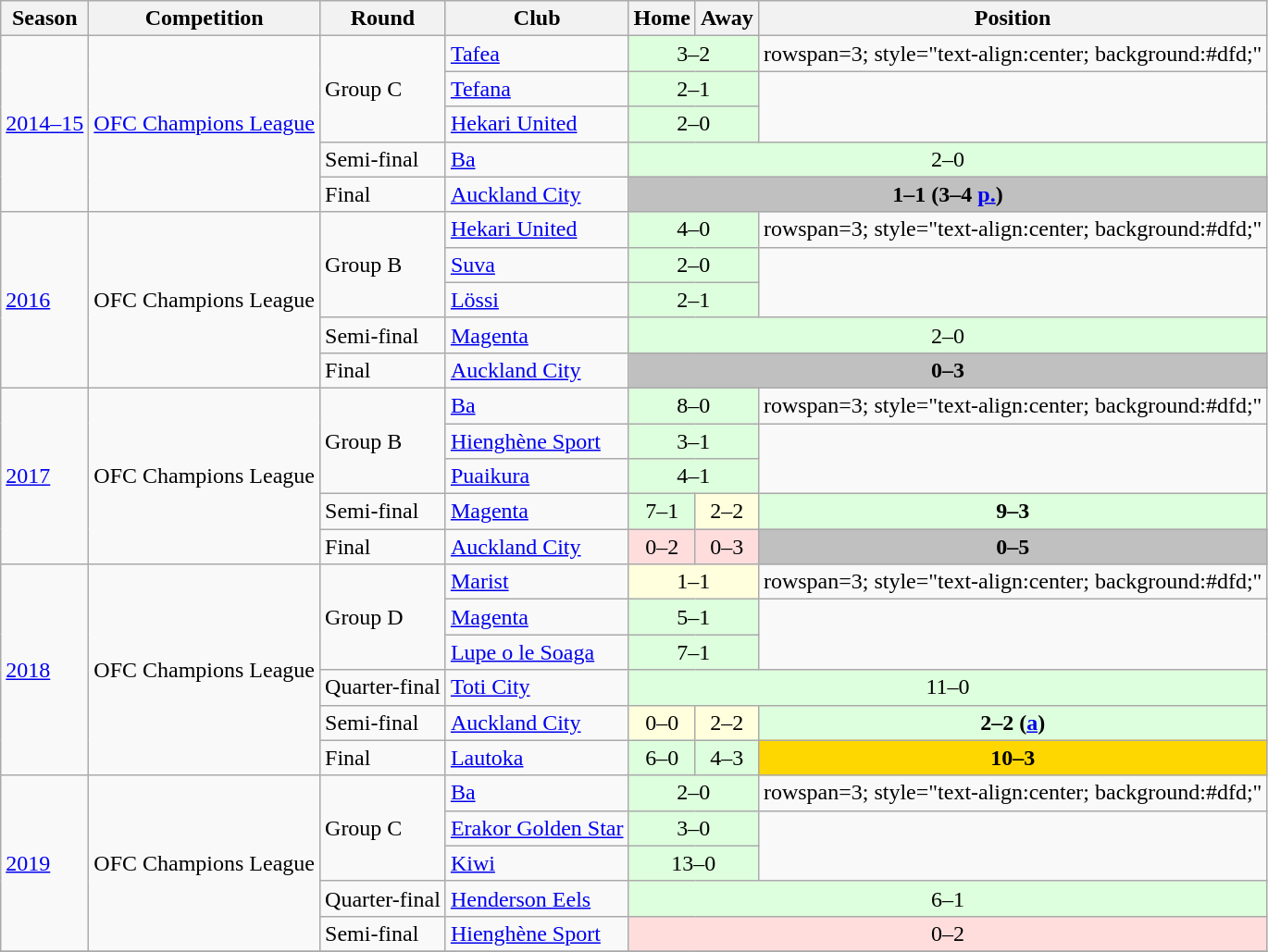<table class="wikitable">
<tr>
<th>Season</th>
<th>Competition</th>
<th>Round</th>
<th>Club</th>
<th>Home</th>
<th>Away</th>
<th>Position</th>
</tr>
<tr>
<td rowspan="5"><a href='#'>2014–15</a></td>
<td rowspan="5"><a href='#'>OFC Champions League</a></td>
<td rowspan="3">Group C</td>
<td> <a href='#'>Tafea</a></td>
<td colspan=2; style="text-align:center; background:#dfd;">3–2</td>
<td>rowspan=3; style="text-align:center; background:#dfd;" </td>
</tr>
<tr>
<td> <a href='#'>Tefana</a></td>
<td colspan=2; style="text-align:center; background:#dfd;">2–1</td>
</tr>
<tr>
<td> <a href='#'>Hekari United</a></td>
<td colspan=2; style="text-align:center; background:#dfd;">2–0</td>
</tr>
<tr>
<td>Semi-final</td>
<td> <a href='#'>Ba</a></td>
<td colspan=3 style="text-align:center; background:#dfd;">2–0</td>
</tr>
<tr>
<td rowspan="1">Final</td>
<td> <a href='#'>Auckland City</a></td>
<td colspan=3; style="text-align:center; background:silver;"><strong>1–1 (3–4 <a href='#'>p.</a>)</strong></td>
</tr>
<tr>
<td rowspan="5"><a href='#'>2016</a></td>
<td rowspan="5">OFC Champions League</td>
<td rowspan="3">Group B</td>
<td> <a href='#'>Hekari United</a></td>
<td colspan=2; style="text-align:center; background:#dfd;">4–0</td>
<td>rowspan=3; style="text-align:center; background:#dfd;" </td>
</tr>
<tr>
<td> <a href='#'>Suva</a></td>
<td colspan=2; style="text-align:center; background:#dfd;">2–0</td>
</tr>
<tr>
<td> <a href='#'>Lössi</a></td>
<td colspan=2; style="text-align:center; background:#dfd;">2–1</td>
</tr>
<tr>
<td>Semi-final</td>
<td> <a href='#'>Magenta</a></td>
<td colspan=3 style="text-align:center; background:#dfd;">2–0</td>
</tr>
<tr>
<td rowspan="1">Final</td>
<td> <a href='#'>Auckland City</a></td>
<td colspan=3; style="text-align:center; background:silver;"><strong>0–3</strong></td>
</tr>
<tr>
<td rowspan="5"><a href='#'>2017</a></td>
<td rowspan="5">OFC Champions League</td>
<td rowspan="3">Group B</td>
<td> <a href='#'>Ba</a></td>
<td colspan=2; style="text-align:center; background:#dfd;">8–0</td>
<td>rowspan=3; style="text-align:center; background:#dfd;" </td>
</tr>
<tr>
<td> <a href='#'>Hienghène Sport</a></td>
<td colspan=2; style="text-align:center; background:#dfd;">3–1</td>
</tr>
<tr>
<td> <a href='#'>Puaikura</a></td>
<td colspan=2; style="text-align:center; background:#dfd;">4–1</td>
</tr>
<tr>
<td rowspan="1">Semi-final</td>
<td> <a href='#'>Magenta</a></td>
<td style="text-align:center; background:#dfd;">7–1</td>
<td style="text-align:center; background:#ffd;">2–2</td>
<td style="text-align:center; background:#dfd;"><strong>9–3</strong></td>
</tr>
<tr>
<td rowspan="1">Final</td>
<td> <a href='#'>Auckland City</a></td>
<td style="text-align:center; background:#fdd;">0–2</td>
<td style="text-align:center; background:#fdd;">0–3</td>
<td style="text-align:center; background:silver"><strong>0–5</strong></td>
</tr>
<tr>
<td rowspan="6"><a href='#'>2018</a></td>
<td rowspan="6">OFC Champions League</td>
<td rowspan="3">Group D</td>
<td> <a href='#'>Marist</a></td>
<td colspan=2; style="text-align:center; background:#ffd;">1–1</td>
<td>rowspan=3; style="text-align:center; background:#dfd;" </td>
</tr>
<tr>
<td> <a href='#'>Magenta</a></td>
<td colspan=2; style="text-align:center; background:#dfd;">5–1</td>
</tr>
<tr>
<td> <a href='#'>Lupe o le Soaga</a></td>
<td colspan=2; style="text-align:center; background:#dfd;">7–1</td>
</tr>
<tr>
<td>Quarter-final</td>
<td> <a href='#'>Toti City</a></td>
<td colspan=3 style="text-align:center; background:#dfd;">11–0</td>
</tr>
<tr>
<td rowspan="1">Semi-final</td>
<td> <a href='#'>Auckland City</a></td>
<td style="text-align:center; background:#ffd;">0–0</td>
<td style="text-align:center; background:#ffd;">2–2</td>
<td style="text-align:center; background:#dfd;"><strong>2–2 (<a href='#'>a</a>)</strong></td>
</tr>
<tr>
<td rowspan="1">Final</td>
<td> <a href='#'>Lautoka</a></td>
<td style="text-align:center; background:#dfd;">6–0</td>
<td style="text-align:center; background:#dfd;">4–3</td>
<td style="text-align:center; background:gold"><strong>10–3</strong></td>
</tr>
<tr>
<td rowspan="5"><a href='#'>2019</a></td>
<td rowspan="5">OFC Champions League</td>
<td rowspan="3">Group C</td>
<td> <a href='#'>Ba</a></td>
<td colspan=2; style="text-align:center; background:#dfd;">2–0</td>
<td>rowspan=3; style="text-align:center; background:#dfd;" </td>
</tr>
<tr>
<td> <a href='#'>Erakor Golden Star</a></td>
<td colspan=2; style="text-align:center; background:#dfd;">3–0</td>
</tr>
<tr>
<td> <a href='#'>Kiwi</a></td>
<td colspan=2; style="text-align:center; background:#dfd;">13–0</td>
</tr>
<tr>
<td>Quarter-final</td>
<td> <a href='#'>Henderson Eels</a></td>
<td colspan=3 style="text-align:center; background:#dfd;">6–1</td>
</tr>
<tr>
<td>Semi-final</td>
<td> <a href='#'>Hienghène Sport</a></td>
<td colspan=3 style="text-align:center; background:#fdd;">0–2</td>
</tr>
<tr>
</tr>
</table>
